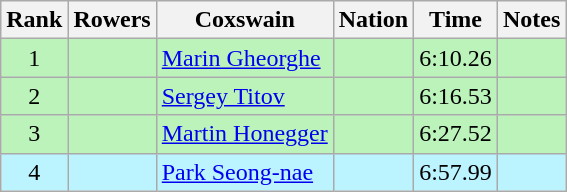<table class="wikitable sortable" style="text-align:center">
<tr>
<th>Rank</th>
<th>Rowers</th>
<th>Coxswain</th>
<th>Nation</th>
<th>Time</th>
<th>Notes</th>
</tr>
<tr bgcolor=bbf3bb>
<td>1</td>
<td align=left data-sort-value="Popescu, Dimitrie"></td>
<td align=left data-sort-value="Gheorghe, Marin"><a href='#'>Marin Gheorghe</a></td>
<td align=left></td>
<td>6:10.26</td>
<td></td>
</tr>
<tr bgcolor=bbf3bb>
<td>2</td>
<td align=left data-sort-value="Kučinskas, Sigitas"></td>
<td align=left data-sort-value="Titov, Sergey"><a href='#'>Sergey Titov</a></td>
<td align=left></td>
<td>6:16.53</td>
<td></td>
</tr>
<tr bgcolor=bbf3bb>
<td>3</td>
<td align=left data-sort-value="Hotz, Marcel"></td>
<td align=left data-sort-value="Honegger, Martin"><a href='#'>Martin Honegger</a></td>
<td align=left></td>
<td>6:27.52</td>
<td></td>
</tr>
<tr bgcolor=bbf3ff>
<td>4</td>
<td align=left></td>
<td align=left><a href='#'>Park Seong-nae</a></td>
<td align=left></td>
<td>6:57.99</td>
<td></td>
</tr>
</table>
